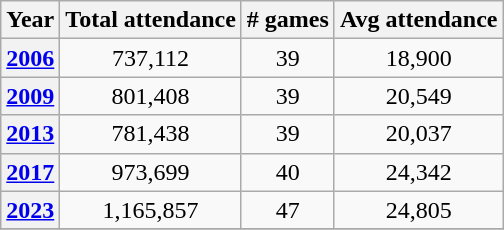<table class="wikitable plainrowheaders sortable" style="text-align: center;">
<tr>
<th scope="col">Year</th>
<th scope="col">Total attendance</th>
<th scope="col"># games</th>
<th scope="col">Avg attendance</th>
</tr>
<tr>
<th scope="row"><a href='#'>2006</a></th>
<td>737,112</td>
<td>39</td>
<td>18,900</td>
</tr>
<tr>
<th scope="row"><a href='#'>2009</a></th>
<td>801,408</td>
<td>39</td>
<td>20,549</td>
</tr>
<tr>
<th scope="row"><a href='#'>2013</a></th>
<td>781,438</td>
<td>39</td>
<td>20,037</td>
</tr>
<tr>
<th scope="row"><a href='#'>2017</a></th>
<td>973,699</td>
<td>40</td>
<td>24,342</td>
</tr>
<tr>
<th scope="row"><a href='#'>2023</a></th>
<td>1,165,857</td>
<td>47</td>
<td>24,805</td>
</tr>
<tr>
</tr>
</table>
